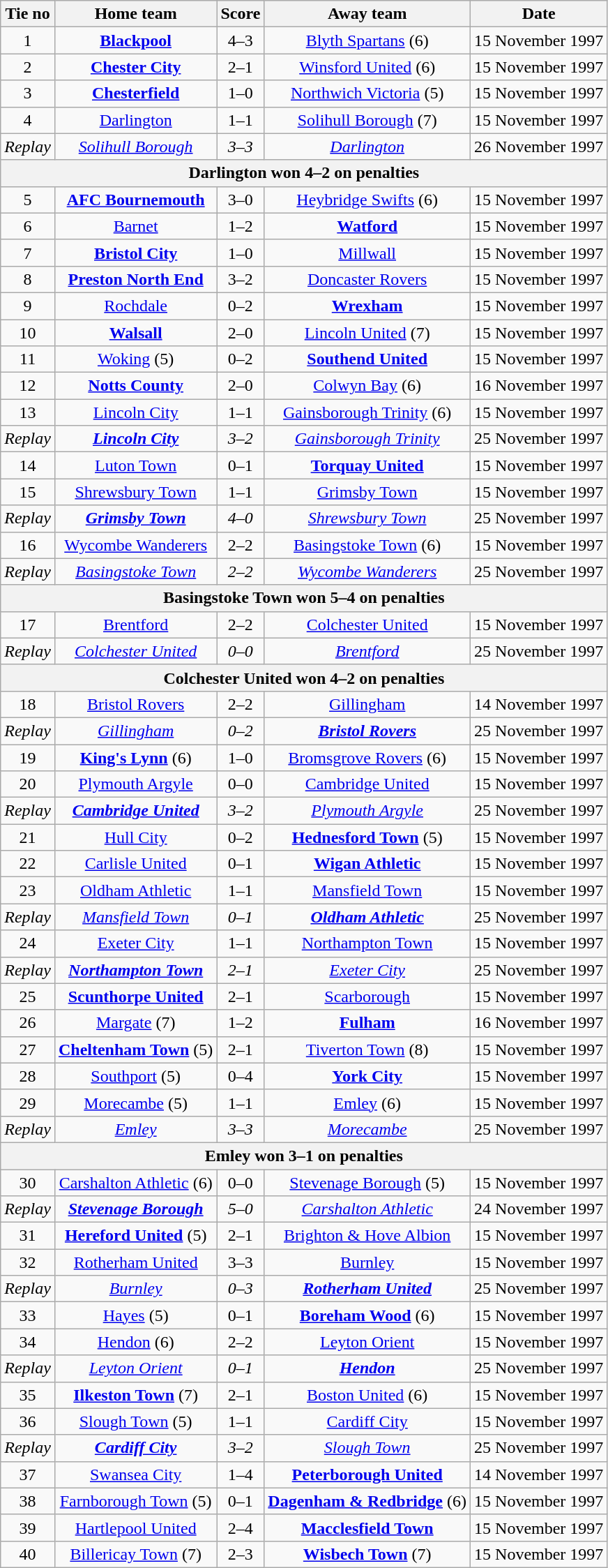<table class="wikitable" style="text-align: center">
<tr>
<th>Tie no</th>
<th>Home team</th>
<th>Score</th>
<th>Away team</th>
<th>Date</th>
</tr>
<tr>
<td>1</td>
<td><strong><a href='#'>Blackpool</a></strong></td>
<td>4–3</td>
<td><a href='#'>Blyth Spartans</a> (6)</td>
<td>15 November 1997</td>
</tr>
<tr>
<td>2</td>
<td><strong><a href='#'>Chester City</a></strong></td>
<td>2–1</td>
<td><a href='#'>Winsford United</a> (6)</td>
<td>15 November 1997</td>
</tr>
<tr>
<td>3</td>
<td><strong><a href='#'>Chesterfield</a></strong></td>
<td>1–0</td>
<td><a href='#'>Northwich Victoria</a> (5)</td>
<td>15 November 1997</td>
</tr>
<tr>
<td>4</td>
<td><a href='#'>Darlington</a></td>
<td>1–1</td>
<td><a href='#'>Solihull Borough</a> (7)</td>
<td>15 November 1997</td>
</tr>
<tr>
<td><em>Replay</em></td>
<td><em><a href='#'>Solihull Borough</a></em></td>
<td><em>3–3</em></td>
<td><em><a href='#'>Darlington</a></em></td>
<td>26 November 1997</td>
</tr>
<tr>
<th colspan=5>Darlington won 4–2 on penalties</th>
</tr>
<tr>
<td>5</td>
<td><strong><a href='#'>AFC Bournemouth</a></strong></td>
<td>3–0</td>
<td><a href='#'>Heybridge Swifts</a> (6)</td>
<td>15 November 1997</td>
</tr>
<tr>
<td>6</td>
<td><a href='#'>Barnet</a></td>
<td>1–2</td>
<td><strong><a href='#'>Watford</a></strong></td>
<td>15 November 1997</td>
</tr>
<tr>
<td>7</td>
<td><strong><a href='#'>Bristol City</a></strong></td>
<td>1–0</td>
<td><a href='#'>Millwall</a></td>
<td>15 November 1997</td>
</tr>
<tr>
<td>8</td>
<td><strong><a href='#'>Preston North End</a></strong></td>
<td>3–2</td>
<td><a href='#'>Doncaster Rovers</a></td>
<td>15 November 1997</td>
</tr>
<tr>
<td>9</td>
<td><a href='#'>Rochdale</a></td>
<td>0–2</td>
<td><strong><a href='#'>Wrexham</a></strong></td>
<td>15 November 1997</td>
</tr>
<tr>
<td>10</td>
<td><strong><a href='#'>Walsall</a></strong></td>
<td>2–0</td>
<td><a href='#'>Lincoln United</a> (7)</td>
<td>15 November 1997</td>
</tr>
<tr>
<td>11</td>
<td><a href='#'>Woking</a> (5)</td>
<td>0–2</td>
<td><strong><a href='#'>Southend United</a></strong></td>
<td>15 November 1997</td>
</tr>
<tr>
<td>12</td>
<td><strong><a href='#'>Notts County</a></strong></td>
<td>2–0</td>
<td><a href='#'>Colwyn Bay</a> (6)</td>
<td>16 November 1997</td>
</tr>
<tr>
<td>13</td>
<td><a href='#'>Lincoln City</a></td>
<td>1–1</td>
<td><a href='#'>Gainsborough Trinity</a> (6)</td>
<td>15 November 1997</td>
</tr>
<tr>
<td><em>Replay</em></td>
<td><strong><em><a href='#'>Lincoln City</a></em></strong></td>
<td><em>3–2</em></td>
<td><em><a href='#'>Gainsborough Trinity</a></em></td>
<td>25 November 1997</td>
</tr>
<tr>
<td>14</td>
<td><a href='#'>Luton Town</a></td>
<td>0–1</td>
<td><strong><a href='#'>Torquay United</a></strong></td>
<td>15 November 1997</td>
</tr>
<tr>
<td>15</td>
<td><a href='#'>Shrewsbury Town</a></td>
<td>1–1</td>
<td><a href='#'>Grimsby Town</a></td>
<td>15 November 1997</td>
</tr>
<tr>
<td><em>Replay</em></td>
<td><strong><em><a href='#'>Grimsby Town</a></em></strong></td>
<td><em>4–0</em></td>
<td><em><a href='#'>Shrewsbury Town</a></em></td>
<td>25 November 1997</td>
</tr>
<tr>
<td>16</td>
<td><a href='#'>Wycombe Wanderers</a></td>
<td>2–2</td>
<td><a href='#'>Basingstoke Town</a> (6)</td>
<td>15 November 1997</td>
</tr>
<tr>
<td><em>Replay</em></td>
<td><em><a href='#'>Basingstoke Town</a></em></td>
<td><em>2–2</em></td>
<td><em><a href='#'>Wycombe Wanderers</a></em></td>
<td>25 November 1997</td>
</tr>
<tr>
<th colspan=5>Basingstoke Town won 5–4 on penalties</th>
</tr>
<tr>
<td>17</td>
<td><a href='#'>Brentford</a></td>
<td>2–2</td>
<td><a href='#'>Colchester United</a></td>
<td>15 November 1997</td>
</tr>
<tr>
<td><em>Replay</em></td>
<td><em><a href='#'>Colchester United</a></em></td>
<td><em>0–0</em></td>
<td><em><a href='#'>Brentford</a></em></td>
<td>25 November 1997</td>
</tr>
<tr>
<th colspan=5>Colchester United won 4–2 on penalties</th>
</tr>
<tr>
<td>18</td>
<td><a href='#'>Bristol Rovers</a></td>
<td>2–2</td>
<td><a href='#'>Gillingham</a></td>
<td>14 November 1997</td>
</tr>
<tr>
<td><em>Replay</em></td>
<td><em><a href='#'>Gillingham</a></em></td>
<td><em>0–2</em></td>
<td><strong><em><a href='#'>Bristol Rovers</a></em></strong></td>
<td>25 November 1997</td>
</tr>
<tr>
<td>19</td>
<td><strong><a href='#'>King's Lynn</a></strong> (6)</td>
<td>1–0</td>
<td><a href='#'>Bromsgrove Rovers</a> (6)</td>
<td>15 November 1997</td>
</tr>
<tr>
<td>20</td>
<td><a href='#'>Plymouth Argyle</a></td>
<td>0–0</td>
<td><a href='#'>Cambridge United</a></td>
<td>15 November 1997</td>
</tr>
<tr>
<td><em>Replay</em></td>
<td><strong><em><a href='#'>Cambridge United</a></em></strong></td>
<td><em>3–2</em></td>
<td><em><a href='#'>Plymouth Argyle</a></em></td>
<td>25 November 1997</td>
</tr>
<tr>
<td>21</td>
<td><a href='#'>Hull City</a></td>
<td>0–2</td>
<td><strong><a href='#'>Hednesford Town</a></strong> (5)</td>
<td>15 November 1997</td>
</tr>
<tr>
<td>22</td>
<td><a href='#'>Carlisle United</a></td>
<td>0–1</td>
<td><strong><a href='#'>Wigan Athletic</a></strong></td>
<td>15 November 1997</td>
</tr>
<tr>
<td>23</td>
<td><a href='#'>Oldham Athletic</a></td>
<td>1–1</td>
<td><a href='#'>Mansfield Town</a></td>
<td>15 November 1997</td>
</tr>
<tr>
<td><em>Replay</em></td>
<td><em><a href='#'>Mansfield Town</a></em></td>
<td><em>0–1</em></td>
<td><strong><em><a href='#'>Oldham Athletic</a></em></strong></td>
<td>25 November 1997</td>
</tr>
<tr>
<td>24</td>
<td><a href='#'>Exeter City</a></td>
<td>1–1</td>
<td><a href='#'>Northampton Town</a></td>
<td>15 November 1997</td>
</tr>
<tr>
<td><em>Replay</em></td>
<td><strong><em><a href='#'>Northampton Town</a></em></strong></td>
<td><em>2–1</em></td>
<td><em><a href='#'>Exeter City</a></em></td>
<td>25 November 1997</td>
</tr>
<tr>
<td>25</td>
<td><strong><a href='#'>Scunthorpe United</a></strong></td>
<td>2–1</td>
<td><a href='#'>Scarborough</a></td>
<td>15 November 1997</td>
</tr>
<tr>
<td>26</td>
<td><a href='#'>Margate</a> (7)</td>
<td>1–2</td>
<td><strong><a href='#'>Fulham</a></strong></td>
<td>16 November 1997</td>
</tr>
<tr>
<td>27</td>
<td><strong><a href='#'>Cheltenham Town</a></strong> (5)</td>
<td>2–1</td>
<td><a href='#'>Tiverton Town</a> (8)</td>
<td>15 November 1997</td>
</tr>
<tr>
<td>28</td>
<td><a href='#'>Southport</a> (5)</td>
<td>0–4</td>
<td><strong><a href='#'>York City</a></strong></td>
<td>15 November 1997</td>
</tr>
<tr>
<td>29</td>
<td><a href='#'>Morecambe</a> (5)</td>
<td>1–1</td>
<td><a href='#'>Emley</a> (6)</td>
<td>15 November 1997</td>
</tr>
<tr>
<td><em>Replay</em></td>
<td><em><a href='#'>Emley</a></em></td>
<td><em>3–3</em></td>
<td><em><a href='#'>Morecambe</a></em></td>
<td>25 November 1997</td>
</tr>
<tr>
<th colspan=5>Emley won 3–1 on penalties</th>
</tr>
<tr>
<td>30</td>
<td><a href='#'>Carshalton Athletic</a> (6)</td>
<td>0–0</td>
<td><a href='#'>Stevenage Borough</a> (5)</td>
<td>15 November 1997</td>
</tr>
<tr>
<td><em>Replay</em></td>
<td><strong><em><a href='#'>Stevenage Borough</a></em></strong></td>
<td><em>5–0</em></td>
<td><em><a href='#'>Carshalton Athletic</a></em></td>
<td>24 November 1997</td>
</tr>
<tr>
<td>31</td>
<td><strong><a href='#'>Hereford United</a></strong> (5)</td>
<td>2–1</td>
<td><a href='#'>Brighton & Hove Albion</a></td>
<td>15 November 1997</td>
</tr>
<tr>
<td>32</td>
<td><a href='#'>Rotherham United</a></td>
<td>3–3</td>
<td><a href='#'>Burnley</a></td>
<td>15 November 1997</td>
</tr>
<tr>
<td><em>Replay</em></td>
<td><em><a href='#'>Burnley</a></em></td>
<td><em>0–3</em></td>
<td><strong><em><a href='#'>Rotherham United</a></em></strong></td>
<td>25 November 1997</td>
</tr>
<tr>
<td>33</td>
<td><a href='#'>Hayes</a> (5)</td>
<td>0–1</td>
<td><strong><a href='#'>Boreham Wood</a></strong> (6)</td>
<td>15 November 1997</td>
</tr>
<tr>
<td>34</td>
<td><a href='#'>Hendon</a> (6)</td>
<td>2–2</td>
<td><a href='#'>Leyton Orient</a></td>
<td>15 November 1997</td>
</tr>
<tr>
<td><em>Replay</em></td>
<td><em><a href='#'>Leyton Orient</a></em></td>
<td><em>0–1</em></td>
<td><strong><em><a href='#'>Hendon</a></em></strong></td>
<td>25 November 1997</td>
</tr>
<tr>
<td>35</td>
<td><strong><a href='#'>Ilkeston Town</a></strong> (7)</td>
<td>2–1</td>
<td><a href='#'>Boston United</a> (6)</td>
<td>15 November 1997</td>
</tr>
<tr>
<td>36</td>
<td><a href='#'>Slough Town</a> (5)</td>
<td>1–1</td>
<td><a href='#'>Cardiff City</a></td>
<td>15 November 1997</td>
</tr>
<tr>
<td><em>Replay</em></td>
<td><strong><em><a href='#'>Cardiff City</a></em></strong></td>
<td><em>3–2</em></td>
<td><em><a href='#'>Slough Town</a></em></td>
<td>25 November 1997</td>
</tr>
<tr>
<td>37</td>
<td><a href='#'>Swansea City</a></td>
<td>1–4</td>
<td><strong><a href='#'>Peterborough United</a></strong></td>
<td>14 November 1997</td>
</tr>
<tr>
<td>38</td>
<td><a href='#'>Farnborough Town</a> (5)</td>
<td>0–1</td>
<td><strong><a href='#'>Dagenham & Redbridge</a></strong> (6)</td>
<td>15 November 1997</td>
</tr>
<tr>
<td>39</td>
<td><a href='#'>Hartlepool United</a></td>
<td>2–4</td>
<td><strong><a href='#'>Macclesfield Town</a></strong></td>
<td>15 November 1997</td>
</tr>
<tr>
<td>40</td>
<td><a href='#'>Billericay Town</a> (7)</td>
<td>2–3</td>
<td><strong><a href='#'>Wisbech Town</a></strong> (7)</td>
<td>15 November 1997</td>
</tr>
</table>
